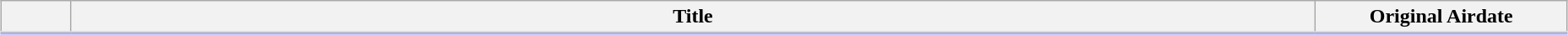<table class="wikitable" style="width:98%; margin:auto; background:#FFF;">
<tr style="border-bottom: 3px solid #CCF">
<th style="width:3em;"></th>
<th>Title</th>
<th style="width:12em;">Original Airdate</th>
</tr>
<tr>
</tr>
</table>
